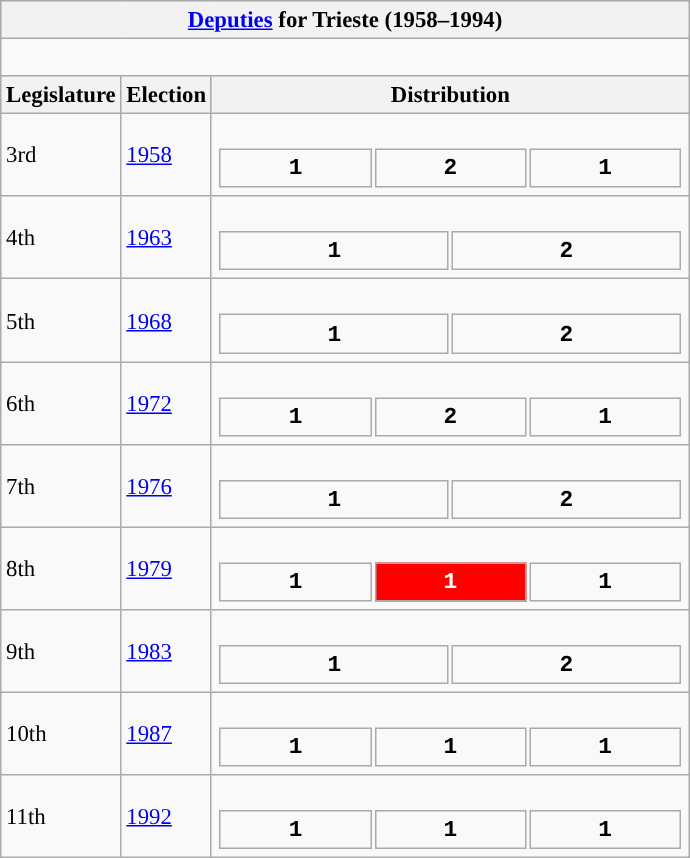<table class="wikitable" style="font-size:95%;">
<tr bgcolor="#CCCCCC">
<th colspan="3"><a href='#'>Deputies</a> for Trieste (1958–1994)</th>
</tr>
<tr>
<td colspan="3"><br>







</td>
</tr>
<tr bgcolor="#CCCCCC">
<th>Legislature</th>
<th>Election</th>
<th>Distribution</th>
</tr>
<tr>
<td>3rd</td>
<td><a href='#'>1958</a></td>
<td><br><table style="width:20.5em; font-size:100%; text-align:center; font-family:Courier New;">
<tr style="font-weight:bold">
<td style="background:">1</td>
<td style="background:">2</td>
<td style="background:">1</td>
</tr>
</table>
</td>
</tr>
<tr>
<td>4th</td>
<td><a href='#'>1963</a></td>
<td><br><table style="width:20.5em; font-size:100%; text-align:center; font-family:Courier New;">
<tr style="font-weight:bold">
<td style="background:">1</td>
<td style="background:">2</td>
</tr>
</table>
</td>
</tr>
<tr>
<td>5th</td>
<td><a href='#'>1968</a></td>
<td><br><table style="width:20.5em; font-size:100%; text-align:center; font-family:Courier New;">
<tr style="font-weight:bold">
<td style="background:">1</td>
<td style="background:">2</td>
</tr>
</table>
</td>
</tr>
<tr>
<td>6th</td>
<td><a href='#'>1972</a></td>
<td><br><table style="width:20.5em; font-size:100%; text-align:center; font-family:Courier New;">
<tr style="font-weight:bold">
<td style="background:">1</td>
<td style="background:">2</td>
<td style="background:">1</td>
</tr>
</table>
</td>
</tr>
<tr>
<td>7th</td>
<td><a href='#'>1976</a></td>
<td><br><table style="width:20.5em; font-size:100%; text-align:center; font-family:Courier New;">
<tr style="font-weight:bold">
<td style="background:">1</td>
<td style="background:">2</td>
</tr>
</table>
</td>
</tr>
<tr>
<td>8th</td>
<td><a href='#'>1979</a></td>
<td><br><table style="width:20.5em; font-size:100%; text-align:center; font-family:Courier New;">
<tr style="font-weight:bold">
<td style="background:">1</td>
<td style="background:red; width:33.33%; color:white;">1</td>
<td style="background:">1</td>
</tr>
</table>
</td>
</tr>
<tr>
<td>9th</td>
<td><a href='#'>1983</a></td>
<td><br><table style="width:20.5em; font-size:100%; text-align:center; font-family:Courier New;">
<tr style="font-weight:bold">
<td style="background:">1</td>
<td style="background:">2</td>
</tr>
</table>
</td>
</tr>
<tr>
<td>10th</td>
<td><a href='#'>1987</a></td>
<td><br><table style="width:20.5em; font-size:100%; text-align:center; font-family:Courier New;">
<tr style="font-weight:bold">
<td style="background:">1</td>
<td style="background:">1</td>
<td style="background:">1</td>
</tr>
</table>
</td>
</tr>
<tr>
<td>11th</td>
<td><a href='#'>1992</a></td>
<td><br><table style="width:20.5em; font-size:100%; text-align:center; font-family:Courier New;">
<tr style="font-weight:bold">
<td style="background:">1</td>
<td style="background:">1</td>
<td style="background:">1</td>
</tr>
</table>
</td>
</tr>
</table>
